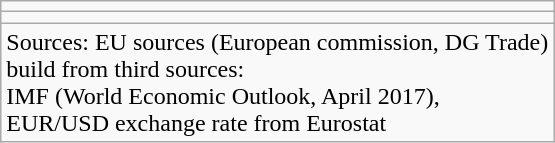<table class="wikitable">
<tr>
<td></td>
</tr>
<tr>
<td></td>
</tr>
<tr>
<td>Sources: EU sources (European commission, DG Trade) <br> build from third sources: <br>IMF (World Economic Outlook, April 2017), <br>EUR/USD exchange rate from Eurostat</td>
</tr>
</table>
